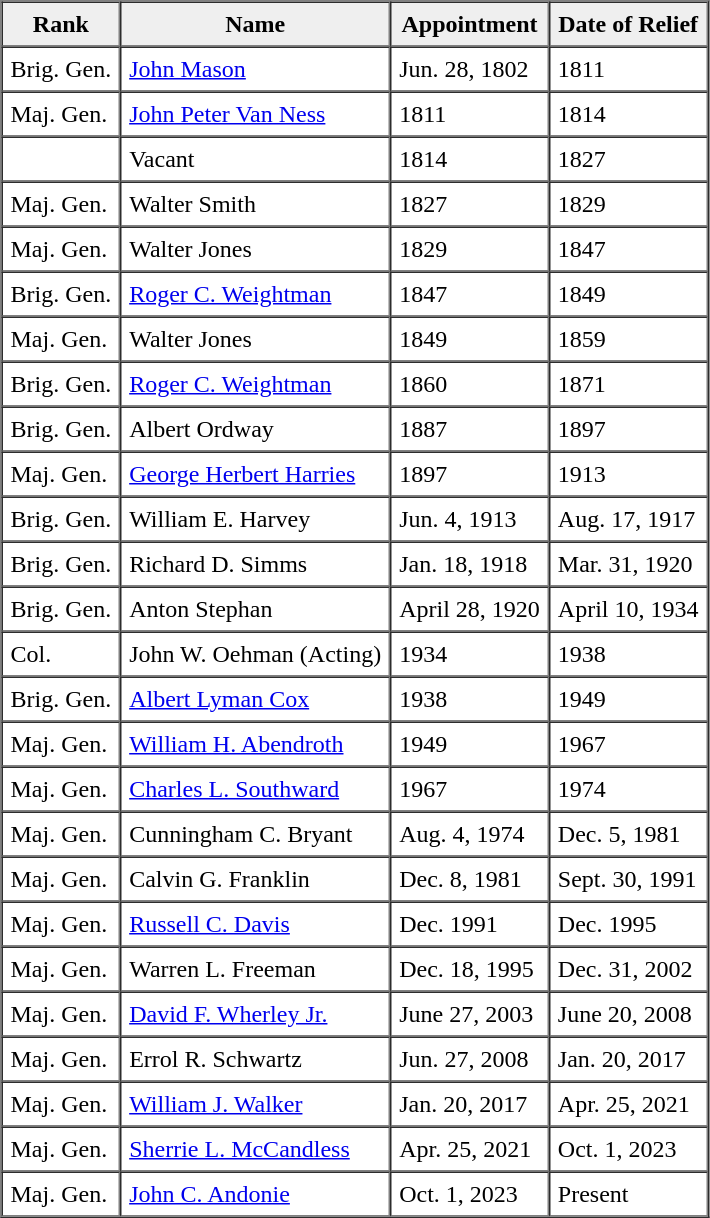<table border="1" cellpadding="5" cellspacing="0">
<tr>
<th scope="col" style="background:#efefef;">Rank</th>
<th scope="col" style="background:#efefef;">Name</th>
<th scope="col" style="background:#efefef;">Appointment</th>
<th scope="col" style="background:#efefef;">Date of Relief</th>
</tr>
<tr>
<td>Brig. Gen.</td>
<td><a href='#'>John Mason</a></td>
<td>Jun. 28, 1802</td>
<td>1811</td>
</tr>
<tr>
<td>Maj. Gen.</td>
<td><a href='#'>John Peter Van Ness</a></td>
<td>1811</td>
<td>1814</td>
</tr>
<tr>
<td></td>
<td>Vacant</td>
<td>1814</td>
<td>1827</td>
</tr>
<tr>
<td>Maj. Gen.</td>
<td>Walter Smith</td>
<td>1827</td>
<td>1829</td>
</tr>
<tr>
<td>Maj. Gen.</td>
<td>Walter Jones</td>
<td>1829</td>
<td>1847</td>
</tr>
<tr>
<td>Brig. Gen.</td>
<td><a href='#'>Roger C. Weightman</a></td>
<td>1847</td>
<td>1849</td>
</tr>
<tr>
<td>Maj. Gen.</td>
<td>Walter Jones</td>
<td>1849</td>
<td>1859</td>
</tr>
<tr>
<td>Brig. Gen.</td>
<td><a href='#'>Roger C. Weightman</a></td>
<td>1860</td>
<td>1871</td>
</tr>
<tr>
<td>Brig. Gen.</td>
<td>Albert Ordway</td>
<td>1887</td>
<td>1897</td>
</tr>
<tr>
<td>Maj. Gen.</td>
<td><a href='#'>George Herbert Harries</a></td>
<td>1897</td>
<td>1913</td>
</tr>
<tr>
<td>Brig. Gen.</td>
<td>William E. Harvey</td>
<td>Jun. 4, 1913</td>
<td>Aug. 17, 1917</td>
</tr>
<tr>
<td>Brig. Gen.</td>
<td>Richard D. Simms</td>
<td>Jan. 18, 1918</td>
<td>Mar. 31, 1920</td>
</tr>
<tr>
<td>Brig. Gen.</td>
<td>Anton Stephan</td>
<td>April 28, 1920</td>
<td>April 10, 1934</td>
</tr>
<tr>
<td>Col.</td>
<td>John W. Oehman (Acting)</td>
<td>1934</td>
<td>1938</td>
</tr>
<tr>
<td>Brig. Gen.</td>
<td><a href='#'>Albert Lyman Cox</a></td>
<td>1938</td>
<td>1949</td>
</tr>
<tr>
<td>Maj. Gen.</td>
<td><a href='#'>William H. Abendroth</a></td>
<td>1949</td>
<td>1967</td>
</tr>
<tr>
<td>Maj. Gen.</td>
<td><a href='#'>Charles L. Southward</a></td>
<td>1967</td>
<td>1974</td>
</tr>
<tr>
<td>Maj. Gen.</td>
<td>Cunningham C. Bryant</td>
<td>Aug. 4, 1974</td>
<td>Dec. 5, 1981</td>
</tr>
<tr>
<td>Maj. Gen.</td>
<td>Calvin G. Franklin</td>
<td>Dec. 8, 1981</td>
<td>Sept. 30, 1991</td>
</tr>
<tr>
<td>Maj. Gen.</td>
<td><a href='#'>Russell C. Davis</a></td>
<td>Dec. 1991</td>
<td>Dec. 1995</td>
</tr>
<tr>
<td>Maj. Gen.</td>
<td>Warren L. Freeman</td>
<td>Dec. 18, 1995</td>
<td>Dec. 31, 2002</td>
</tr>
<tr>
<td>Maj. Gen.</td>
<td><a href='#'>David F. Wherley Jr.</a></td>
<td>June 27, 2003</td>
<td>June 20, 2008</td>
</tr>
<tr>
<td>Maj. Gen.</td>
<td>Errol R. Schwartz</td>
<td>Jun. 27, 2008</td>
<td>Jan. 20, 2017</td>
</tr>
<tr>
<td>Maj. Gen.</td>
<td><a href='#'>William J. Walker</a></td>
<td>Jan. 20, 2017</td>
<td>Apr. 25, 2021</td>
</tr>
<tr>
<td>Maj. Gen.</td>
<td><a href='#'>Sherrie L. McCandless</a></td>
<td>Apr. 25, 2021</td>
<td>Oct. 1, 2023</td>
</tr>
<tr>
<td>Maj. Gen.</td>
<td><a href='#'>John C. Andonie</a></td>
<td>Oct. 1, 2023</td>
<td>Present</td>
</tr>
</table>
